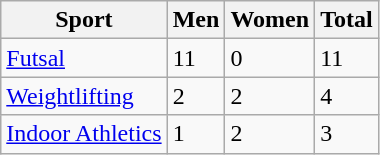<table class="wikitable sortable">
<tr>
<th>Sport</th>
<th>Men</th>
<th>Women</th>
<th>Total</th>
</tr>
<tr>
<td><a href='#'>Futsal</a></td>
<td>11</td>
<td>0</td>
<td>11</td>
</tr>
<tr>
<td><a href='#'>Weightlifting</a></td>
<td>2</td>
<td>2</td>
<td>4</td>
</tr>
<tr>
<td><a href='#'>Indoor Athletics</a></td>
<td>1</td>
<td>2</td>
<td>3</td>
</tr>
</table>
